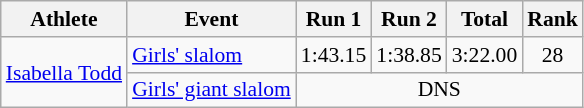<table class="wikitable" style="font-size:90%">
<tr>
<th>Athlete</th>
<th>Event</th>
<th>Run 1</th>
<th>Run 2</th>
<th>Total</th>
<th>Rank</th>
</tr>
<tr>
<td rowspan="2"><a href='#'>Isabella Todd</a></td>
<td><a href='#'>Girls' slalom</a></td>
<td align="center">1:43.15</td>
<td align="center">1:38.85</td>
<td align="center">3:22.00</td>
<td align="center">28</td>
</tr>
<tr>
<td><a href='#'>Girls' giant slalom</a></td>
<td align="center" colspan=4>DNS</td>
</tr>
</table>
